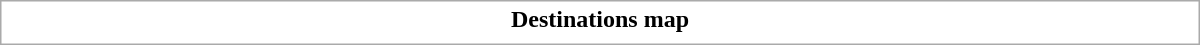<table class="collapsible uncollapsed" style="border:1px #aaa solid; width:50em; margin:0.2em auto">
<tr>
<th>Destinations map</th>
</tr>
<tr>
<td></td>
</tr>
</table>
